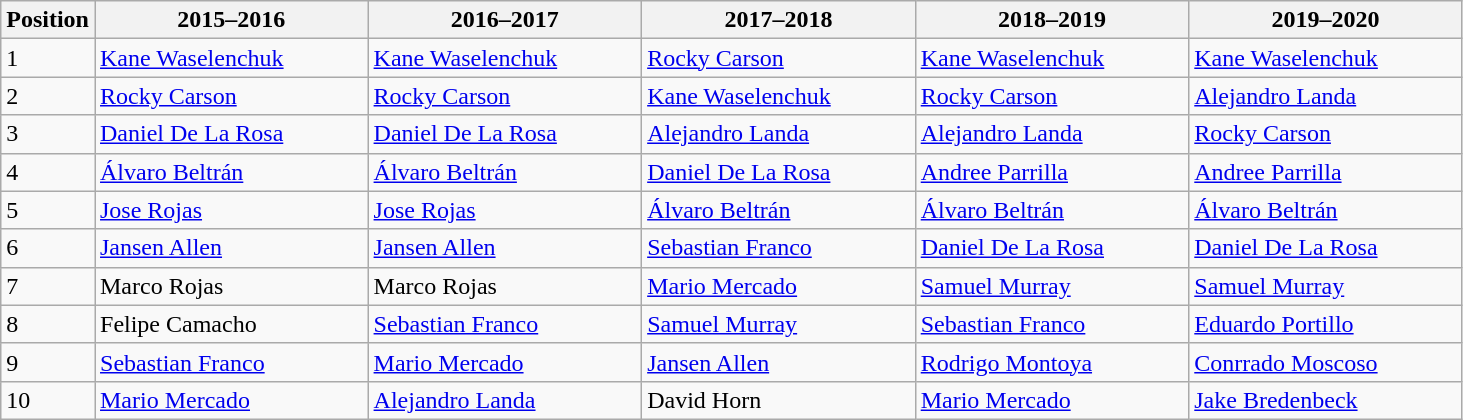<table class="wikitable" border="1">
<tr>
<th>Position</th>
<th width="175">2015–2016</th>
<th width="175">2016–2017</th>
<th width="175">2017–2018</th>
<th width="175">2018–2019</th>
<th width="175">2019–2020</th>
</tr>
<tr>
<td>1</td>
<td> <a href='#'>Kane Waselenchuk</a></td>
<td> <a href='#'>Kane Waselenchuk</a></td>
<td> <a href='#'>Rocky Carson</a></td>
<td> <a href='#'>Kane Waselenchuk</a></td>
<td> <a href='#'>Kane Waselenchuk</a></td>
</tr>
<tr>
<td>2</td>
<td> <a href='#'>Rocky Carson</a></td>
<td> <a href='#'>Rocky Carson</a></td>
<td> <a href='#'>Kane Waselenchuk</a></td>
<td> <a href='#'>Rocky Carson</a></td>
<td> <a href='#'>Alejandro Landa</a></td>
</tr>
<tr>
<td>3</td>
<td> <a href='#'>Daniel De La Rosa</a></td>
<td> <a href='#'>Daniel De La Rosa</a></td>
<td> <a href='#'>Alejandro Landa</a></td>
<td> <a href='#'>Alejandro Landa</a></td>
<td> <a href='#'>Rocky Carson</a></td>
</tr>
<tr>
<td>4</td>
<td> <a href='#'>Álvaro Beltrán</a></td>
<td> <a href='#'>Álvaro Beltrán</a></td>
<td> <a href='#'>Daniel De La Rosa</a></td>
<td> <a href='#'>Andree Parrilla</a></td>
<td> <a href='#'>Andree Parrilla</a></td>
</tr>
<tr>
<td>5</td>
<td> <a href='#'>Jose Rojas</a></td>
<td> <a href='#'>Jose Rojas</a></td>
<td> <a href='#'>Álvaro Beltrán</a></td>
<td> <a href='#'>Álvaro Beltrán</a></td>
<td> <a href='#'>Álvaro Beltrán</a></td>
</tr>
<tr>
<td>6</td>
<td> <a href='#'>Jansen Allen</a></td>
<td> <a href='#'>Jansen Allen</a></td>
<td> <a href='#'>Sebastian Franco</a></td>
<td> <a href='#'>Daniel De La Rosa</a></td>
<td> <a href='#'>Daniel De La Rosa</a></td>
</tr>
<tr>
<td>7</td>
<td> Marco Rojas</td>
<td> Marco Rojas</td>
<td> <a href='#'>Mario Mercado</a></td>
<td> <a href='#'>Samuel Murray</a></td>
<td> <a href='#'>Samuel Murray</a></td>
</tr>
<tr>
<td>8</td>
<td> Felipe Camacho</td>
<td> <a href='#'>Sebastian Franco</a></td>
<td> <a href='#'>Samuel Murray</a></td>
<td> <a href='#'>Sebastian Franco</a></td>
<td> <a href='#'>Eduardo Portillo</a></td>
</tr>
<tr>
<td>9</td>
<td> <a href='#'>Sebastian Franco</a></td>
<td> <a href='#'>Mario Mercado</a></td>
<td> <a href='#'>Jansen Allen</a></td>
<td> <a href='#'>Rodrigo Montoya</a></td>
<td> <a href='#'>Conrrado Moscoso</a></td>
</tr>
<tr>
<td>10</td>
<td> <a href='#'>Mario Mercado</a></td>
<td> <a href='#'>Alejandro Landa</a></td>
<td> David Horn</td>
<td> <a href='#'>Mario Mercado</a></td>
<td> <a href='#'>Jake Bredenbeck</a></td>
</tr>
</table>
